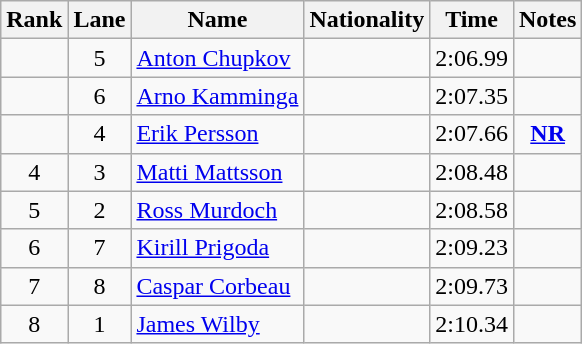<table class="wikitable sortable" style="text-align:center">
<tr>
<th>Rank</th>
<th>Lane</th>
<th>Name</th>
<th>Nationality</th>
<th>Time</th>
<th>Notes</th>
</tr>
<tr>
<td></td>
<td>5</td>
<td align=left><a href='#'>Anton Chupkov</a></td>
<td align=left></td>
<td>2:06.99</td>
<td></td>
</tr>
<tr>
<td></td>
<td>6</td>
<td align=left><a href='#'>Arno Kamminga</a></td>
<td align=left></td>
<td>2:07.35</td>
<td></td>
</tr>
<tr>
<td></td>
<td>4</td>
<td align=left><a href='#'>Erik Persson</a></td>
<td align=left></td>
<td>2:07.66</td>
<td><strong><a href='#'>NR</a></strong></td>
</tr>
<tr>
<td>4</td>
<td>3</td>
<td align=left><a href='#'>Matti Mattsson</a></td>
<td align=left></td>
<td>2:08.48</td>
<td></td>
</tr>
<tr>
<td>5</td>
<td>2</td>
<td align=left><a href='#'>Ross Murdoch</a></td>
<td align=left></td>
<td>2:08.58</td>
<td></td>
</tr>
<tr>
<td>6</td>
<td>7</td>
<td align=left><a href='#'>Kirill Prigoda</a></td>
<td align=left></td>
<td>2:09.23</td>
<td></td>
</tr>
<tr>
<td>7</td>
<td>8</td>
<td align=left><a href='#'>Caspar Corbeau</a></td>
<td align=left></td>
<td>2:09.73</td>
<td></td>
</tr>
<tr>
<td>8</td>
<td>1</td>
<td align=left><a href='#'>James Wilby</a></td>
<td align=left></td>
<td>2:10.34</td>
<td></td>
</tr>
</table>
